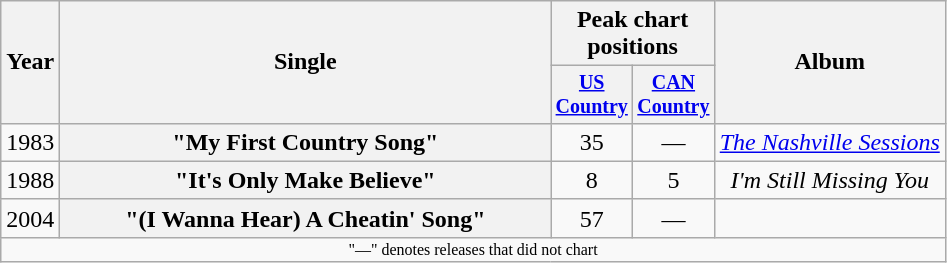<table class="wikitable plainrowheaders" style="text-align:center;">
<tr>
<th rowspan="2">Year</th>
<th rowspan="2" style="width:20em;">Single</th>
<th colspan="2">Peak chart<br>positions</th>
<th rowspan="2">Album</th>
</tr>
<tr style="font-size:smaller;">
<th width="45"><a href='#'>US Country</a><br></th>
<th width="45"><a href='#'>CAN Country</a></th>
</tr>
<tr>
<td>1983</td>
<th scope="row">"My First Country Song"<br></th>
<td>35</td>
<td>—</td>
<td><em><a href='#'>The Nashville Sessions</a></em></td>
</tr>
<tr>
<td>1988</td>
<th scope="row">"It's Only Make Believe"<br></th>
<td>8</td>
<td>5</td>
<td><em>I'm Still Missing You</em></td>
</tr>
<tr>
<td>2004</td>
<th scope="row">"(I Wanna Hear) A Cheatin' Song"<br></th>
<td>57</td>
<td>—</td>
<td></td>
</tr>
<tr>
<td colspan="5" style="font-size:8pt">"—" denotes releases that did not chart</td>
</tr>
</table>
